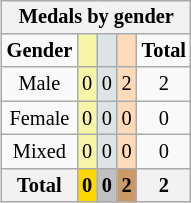<table class="wikitable" style="font-size:85%; float:right">
<tr style="background:#efefef;">
<th colspan=5>Medals by gender</th>
</tr>
<tr align=center>
<td><strong>Gender</strong></td>
<td style="background:#f7f6a8;"></td>
<td style="background:#dce5e5;"></td>
<td style="background:#ffdab9;"></td>
<td><strong>Total</strong></td>
</tr>
<tr align=center>
<td>Male</td>
<td style="background:#F7F6A8;">0</td>
<td style="background:#DCE5E5;">0</td>
<td style="background:#FFDAB9;">2</td>
<td>2</td>
</tr>
<tr align=center>
<td>Female</td>
<td style="background:#F7F6A8;">0</td>
<td style="background:#DCE5E5;">0</td>
<td style="background:#FFDAB9;">0</td>
<td>0</td>
</tr>
<tr align=center>
<td>Mixed</td>
<td style="background:#F7F6A8;">0</td>
<td style="background:#DCE5E5;">0</td>
<td style="background:#FFDAB9;">0</td>
<td>0</td>
</tr>
<tr align=center>
<th>Total</th>
<th style="background:gold;">0</th>
<th style="background:silver;">0</th>
<th style="background:#c96;">2</th>
<th>2</th>
</tr>
</table>
